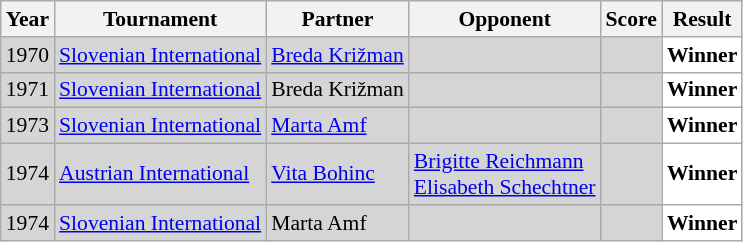<table class="sortable wikitable" style="font-size: 90%;">
<tr>
<th>Year</th>
<th>Tournament</th>
<th>Partner</th>
<th>Opponent</th>
<th>Score</th>
<th>Result</th>
</tr>
<tr style="background:#D5D5D5">
<td align="center">1970</td>
<td align="left"><a href='#'>Slovenian International</a></td>
<td align="left"> <a href='#'>Breda Križman</a></td>
<td align="left"></td>
<td align="left"></td>
<td style="text-align:left; background:white"> <strong>Winner</strong></td>
</tr>
<tr style="background:#D5D5D5">
<td align="center">1971</td>
<td align="left"><a href='#'>Slovenian International</a></td>
<td align="left"> Breda Križman</td>
<td align="left"></td>
<td align="left"></td>
<td style="text-align:left; background:white"> <strong>Winner</strong></td>
</tr>
<tr style="background:#D5D5D5">
<td align="center">1973</td>
<td align="left"><a href='#'>Slovenian International</a></td>
<td align="left"> <a href='#'>Marta Amf</a></td>
<td align="left"></td>
<td align="left"></td>
<td style="text-align:left; background:white"> <strong>Winner</strong></td>
</tr>
<tr style="background:#D5D5D5">
<td align="center">1974</td>
<td align="left"><a href='#'>Austrian International</a></td>
<td align="left"> <a href='#'>Vita Bohinc</a></td>
<td align="left"> <a href='#'>Brigitte Reichmann</a><br> <a href='#'>Elisabeth Schechtner</a></td>
<td align="left"></td>
<td style="text-align:left; background:white"> <strong>Winner</strong></td>
</tr>
<tr style="background:#D5D5D5">
<td align="center">1974</td>
<td align="left"><a href='#'>Slovenian International</a></td>
<td align="left"> Marta Amf</td>
<td align="left"></td>
<td align="left"></td>
<td style="text-align:left; background:white"> <strong>Winner</strong></td>
</tr>
</table>
